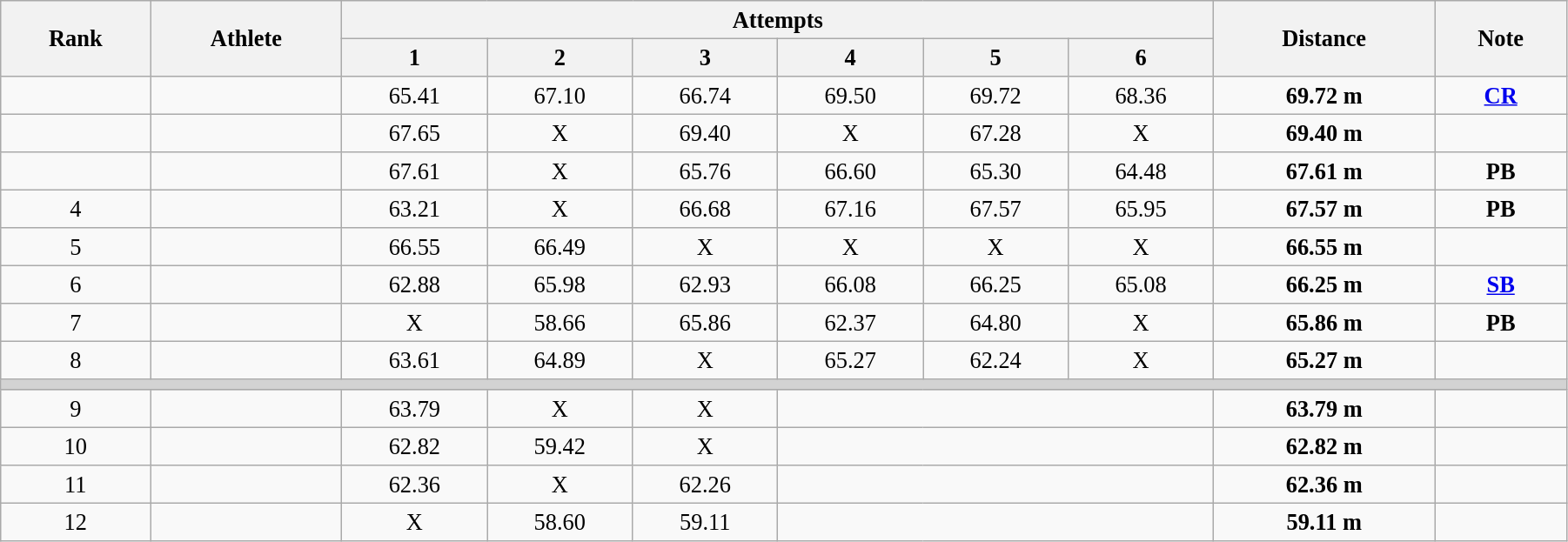<table class="wikitable" style=" text-align:center; font-size:110%;" width="95%">
<tr>
<th rowspan="2">Rank</th>
<th rowspan="2">Athlete</th>
<th colspan="6">Attempts</th>
<th rowspan="2">Distance</th>
<th rowspan="2">Note</th>
</tr>
<tr>
<th>1</th>
<th>2</th>
<th>3</th>
<th>4</th>
<th>5</th>
<th>6</th>
</tr>
<tr>
<td></td>
<td align=left></td>
<td>65.41</td>
<td>67.10</td>
<td>66.74</td>
<td>69.50</td>
<td>69.72</td>
<td>68.36</td>
<td><strong>69.72 m</strong></td>
<td><strong><a href='#'>CR</a></strong></td>
</tr>
<tr>
<td></td>
<td align=left></td>
<td>67.65</td>
<td>X</td>
<td>69.40</td>
<td>X</td>
<td>67.28</td>
<td>X</td>
<td><strong>69.40 m</strong></td>
<td></td>
</tr>
<tr>
<td></td>
<td align=left></td>
<td>67.61</td>
<td>X</td>
<td>65.76</td>
<td>66.60</td>
<td>65.30</td>
<td>64.48</td>
<td><strong>67.61 m</strong></td>
<td><strong>PB</strong></td>
</tr>
<tr>
<td>4</td>
<td align=left></td>
<td>63.21</td>
<td>X</td>
<td>66.68</td>
<td>67.16</td>
<td>67.57</td>
<td>65.95</td>
<td><strong>67.57 m</strong></td>
<td><strong>PB</strong></td>
</tr>
<tr>
<td>5</td>
<td align=left></td>
<td>66.55</td>
<td>66.49</td>
<td>X</td>
<td>X</td>
<td>X</td>
<td>X</td>
<td><strong>66.55 m</strong></td>
<td></td>
</tr>
<tr>
<td>6</td>
<td align=left></td>
<td>62.88</td>
<td>65.98</td>
<td>62.93</td>
<td>66.08</td>
<td>66.25</td>
<td>65.08</td>
<td><strong>66.25 m</strong></td>
<td><strong><a href='#'>SB</a></strong></td>
</tr>
<tr>
<td>7</td>
<td align=left></td>
<td>X</td>
<td>58.66</td>
<td>65.86</td>
<td>62.37</td>
<td>64.80</td>
<td>X</td>
<td><strong>65.86 m</strong></td>
<td><strong>PB</strong></td>
</tr>
<tr>
<td>8</td>
<td align=left></td>
<td>63.61</td>
<td>64.89</td>
<td>X</td>
<td>65.27</td>
<td>62.24</td>
<td>X</td>
<td><strong>65.27 m</strong></td>
<td></td>
</tr>
<tr>
<td colspan=10 bgcolor=lightgray></td>
</tr>
<tr>
<td>9</td>
<td align=left></td>
<td>63.79</td>
<td>X</td>
<td>X</td>
<td colspan=3></td>
<td><strong>63.79 m</strong></td>
<td></td>
</tr>
<tr>
<td>10</td>
<td align=left></td>
<td>62.82</td>
<td>59.42</td>
<td>X</td>
<td colspan=3></td>
<td><strong>62.82 m</strong></td>
<td></td>
</tr>
<tr>
<td>11</td>
<td align=left></td>
<td>62.36</td>
<td>X</td>
<td>62.26</td>
<td colspan=3></td>
<td><strong>62.36 m </strong></td>
<td></td>
</tr>
<tr>
<td>12</td>
<td align=left></td>
<td>X</td>
<td>58.60</td>
<td>59.11</td>
<td colspan=3></td>
<td><strong>59.11 m </strong></td>
<td></td>
</tr>
</table>
